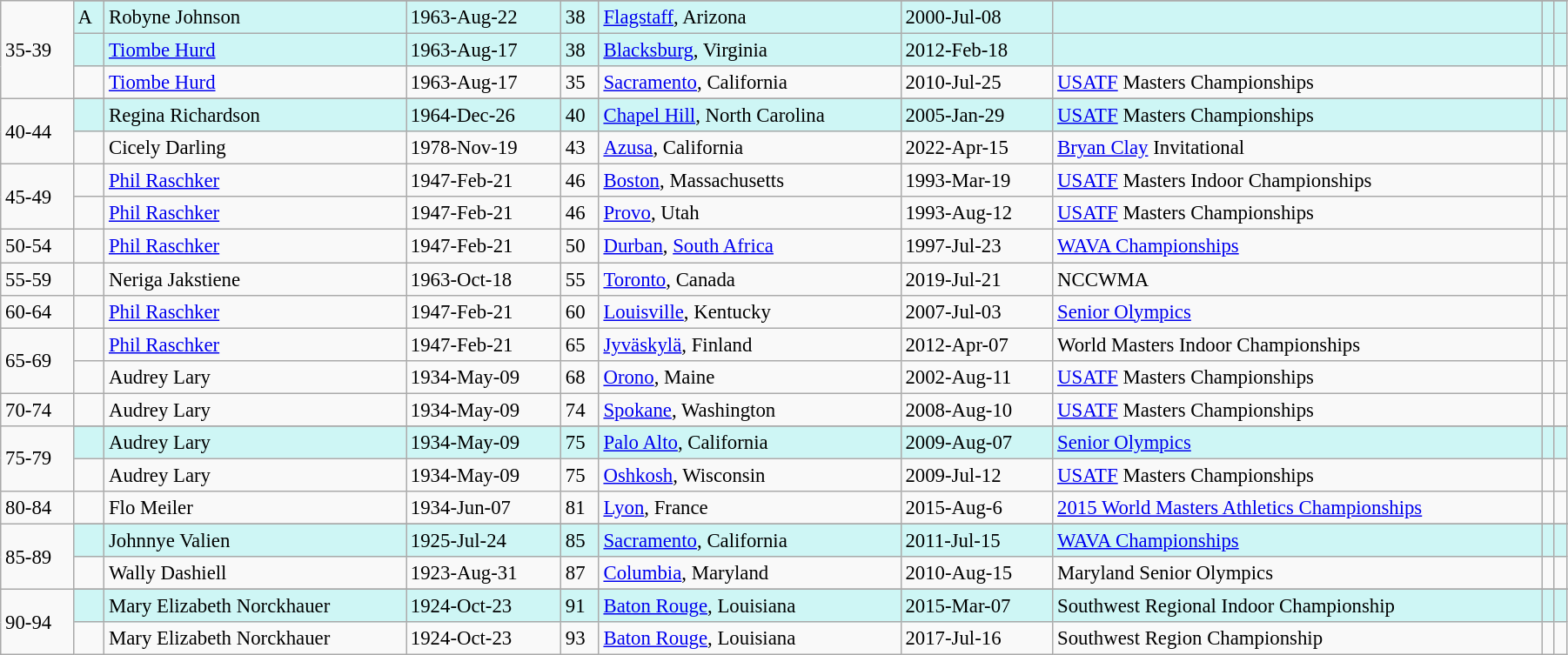<table class="wikitable" style="font-size:95%; width: 95%">
<tr>
<td rowspan=4>35-39</td>
</tr>
<tr style="background:#cef6f5;">
<td> A </td>
<td>Robyne Johnson</td>
<td>1963-Aug-22</td>
<td>38</td>
<td><a href='#'>Flagstaff</a>, Arizona</td>
<td>2000-Jul-08</td>
<td></td>
<td></td>
<td></td>
</tr>
<tr style="background:#cef6f5;">
<td> </td>
<td><a href='#'>Tiombe Hurd</a></td>
<td>1963-Aug-17</td>
<td>38</td>
<td><a href='#'>Blacksburg</a>, Virginia</td>
<td>2012-Feb-18</td>
<td></td>
<td></td>
<td></td>
</tr>
<tr>
<td> </td>
<td><a href='#'>Tiombe Hurd</a></td>
<td>1963-Aug-17</td>
<td>35</td>
<td><a href='#'>Sacramento</a>, California</td>
<td>2010-Jul-25</td>
<td><a href='#'>USATF</a> Masters Championships</td>
<td></td>
<td></td>
</tr>
<tr>
<td rowspan=3>40-44</td>
</tr>
<tr style="background:#cef6f5;">
<td> </td>
<td>Regina Richardson</td>
<td>1964-Dec-26</td>
<td>40</td>
<td><a href='#'>Chapel Hill</a>, North Carolina</td>
<td>2005-Jan-29</td>
<td><a href='#'>USATF</a> Masters Championships</td>
<td></td>
<td></td>
</tr>
<tr>
<td> </td>
<td>Cicely Darling</td>
<td>1978-Nov-19</td>
<td>43</td>
<td><a href='#'>Azusa</a>, California</td>
<td>2022-Apr-15</td>
<td><a href='#'>Bryan Clay</a> Invitational</td>
<td></td>
<td></td>
</tr>
<tr>
<td rowspan=2>45-49</td>
<td> </td>
<td><a href='#'>Phil Raschker</a></td>
<td>1947-Feb-21</td>
<td>46</td>
<td><a href='#'>Boston</a>, Massachusetts</td>
<td>1993-Mar-19</td>
<td><a href='#'>USATF</a> Masters Indoor Championships</td>
<td></td>
<td></td>
</tr>
<tr>
<td></td>
<td><a href='#'>Phil Raschker</a></td>
<td>1947-Feb-21</td>
<td>46</td>
<td><a href='#'>Provo</a>, Utah</td>
<td>1993-Aug-12</td>
<td><a href='#'>USATF</a> Masters Championships</td>
<td></td>
<td></td>
</tr>
<tr>
<td>50-54</td>
<td> </td>
<td><a href='#'>Phil Raschker</a></td>
<td>1947-Feb-21</td>
<td>50</td>
<td><a href='#'>Durban</a>, <a href='#'>South Africa</a></td>
<td>1997-Jul-23</td>
<td><a href='#'>WAVA Championships</a></td>
<td></td>
<td></td>
</tr>
<tr>
<td>55-59</td>
<td> </td>
<td>Neriga Jakstiene</td>
<td>1963-Oct-18</td>
<td>55</td>
<td><a href='#'>Toronto</a>, Canada</td>
<td>2019-Jul-21</td>
<td>NCCWMA</td>
<td></td>
<td></td>
</tr>
<tr>
<td>60-64</td>
<td> </td>
<td><a href='#'>Phil Raschker</a></td>
<td>1947-Feb-21</td>
<td>60</td>
<td><a href='#'>Louisville</a>, Kentucky</td>
<td>2007-Jul-03</td>
<td><a href='#'>Senior Olympics</a></td>
<td></td>
<td></td>
</tr>
<tr>
<td rowspan=2>65-69</td>
<td> </td>
<td><a href='#'>Phil Raschker</a></td>
<td>1947-Feb-21</td>
<td>65</td>
<td><a href='#'>Jyväskylä</a>, Finland</td>
<td>2012-Apr-07</td>
<td>World Masters Indoor Championships</td>
<td></td>
<td></td>
</tr>
<tr>
<td> </td>
<td>Audrey Lary</td>
<td>1934-May-09</td>
<td>68</td>
<td><a href='#'>Orono</a>, Maine</td>
<td>2002-Aug-11</td>
<td><a href='#'>USATF</a> Masters Championships</td>
<td></td>
<td></td>
</tr>
<tr>
<td>70-74</td>
<td> </td>
<td>Audrey Lary</td>
<td>1934-May-09</td>
<td>74</td>
<td><a href='#'>Spokane</a>, Washington</td>
<td>2008-Aug-10</td>
<td><a href='#'>USATF</a> Masters Championships</td>
<td></td>
<td></td>
</tr>
<tr>
<td rowspan=3>75-79</td>
</tr>
<tr style="background:#cef6f5;">
<td> </td>
<td>Audrey Lary</td>
<td>1934-May-09</td>
<td>75</td>
<td><a href='#'>Palo Alto</a>, California</td>
<td>2009-Aug-07</td>
<td><a href='#'>Senior Olympics</a></td>
<td></td>
<td></td>
</tr>
<tr>
<td> </td>
<td>Audrey Lary</td>
<td>1934-May-09</td>
<td>75</td>
<td><a href='#'>Oshkosh</a>, Wisconsin</td>
<td>2009-Jul-12</td>
<td><a href='#'>USATF</a> Masters Championships</td>
<td></td>
<td></td>
</tr>
<tr>
<td>80-84</td>
<td> </td>
<td>Flo Meiler</td>
<td>1934-Jun-07</td>
<td>81</td>
<td><a href='#'>Lyon</a>, France</td>
<td>2015-Aug-6</td>
<td><a href='#'>2015 World Masters Athletics Championships</a></td>
<td></td>
<td></td>
</tr>
<tr>
<td rowspan=3>85-89</td>
</tr>
<tr style="background:#cef6f5;">
<td> </td>
<td>Johnnye Valien</td>
<td>1925-Jul-24</td>
<td>85</td>
<td><a href='#'>Sacramento</a>, California</td>
<td>2011-Jul-15</td>
<td><a href='#'>WAVA Championships</a></td>
<td></td>
<td></td>
</tr>
<tr>
<td></td>
<td>Wally Dashiell</td>
<td>1923-Aug-31</td>
<td>87</td>
<td><a href='#'>Columbia</a>, Maryland</td>
<td>2010-Aug-15</td>
<td>Maryland Senior Olympics</td>
<td></td>
<td></td>
</tr>
<tr>
<td rowspan=3>90-94</td>
</tr>
<tr style="background:#cef6f5;">
<td> </td>
<td>Mary Elizabeth Norckhauer</td>
<td>1924-Oct-23</td>
<td>91</td>
<td><a href='#'>Baton Rouge</a>, Louisiana</td>
<td>2015-Mar-07</td>
<td>Southwest Regional Indoor Championship</td>
<td></td>
<td></td>
</tr>
<tr>
<td></td>
<td>Mary Elizabeth Norckhauer</td>
<td>1924-Oct-23</td>
<td>93</td>
<td><a href='#'>Baton Rouge</a>, Louisiana</td>
<td>2017-Jul-16</td>
<td>Southwest Region Championship</td>
<td></td>
<td></td>
</tr>
</table>
